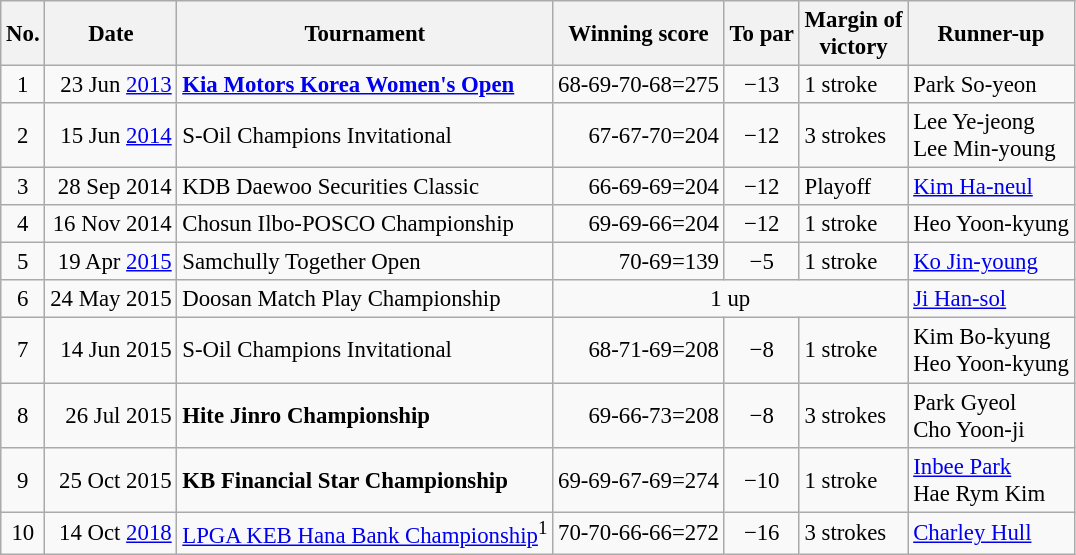<table class="wikitable" style="font-size:95%;">
<tr>
<th>No.</th>
<th>Date</th>
<th>Tournament</th>
<th>Winning score</th>
<th>To par</th>
<th>Margin of<br>victory</th>
<th>Runner-up</th>
</tr>
<tr>
<td align=center>1</td>
<td align=right>23 Jun <a href='#'>2013</a></td>
<td><strong><a href='#'>Kia Motors Korea Women's Open</a></strong></td>
<td align=right>68-69-70-68=275</td>
<td align=center>−13</td>
<td>1 stroke</td>
<td> Park So-yeon</td>
</tr>
<tr>
<td align=center>2</td>
<td align=right>15 Jun <a href='#'>2014</a></td>
<td>S-Oil Champions Invitational</td>
<td align=right>67-67-70=204</td>
<td align=center>−12</td>
<td>3 strokes</td>
<td> Lee Ye-jeong <br>  Lee Min-young</td>
</tr>
<tr>
<td align=center>3</td>
<td align=right>28 Sep 2014</td>
<td>KDB Daewoo Securities Classic</td>
<td align=right>66-69-69=204</td>
<td align=center>−12</td>
<td>Playoff</td>
<td> <a href='#'>Kim Ha-neul</a></td>
</tr>
<tr>
<td align=center>4</td>
<td align=right>16 Nov 2014</td>
<td>Chosun Ilbo-POSCO Championship</td>
<td align=right>69-69-66=204</td>
<td align=center>−12</td>
<td>1 stroke</td>
<td> Heo Yoon-kyung</td>
</tr>
<tr>
<td align=center>5</td>
<td align=right>19 Apr <a href='#'>2015</a></td>
<td>Samchully Together Open</td>
<td align=right>70-69=139</td>
<td align=center>−5</td>
<td>1 stroke</td>
<td> <a href='#'>Ko Jin-young</a></td>
</tr>
<tr>
<td align=center>6</td>
<td align=right>24 May 2015</td>
<td>Doosan Match Play Championship</td>
<td colspan=3 align=center>1 up</td>
<td> <a href='#'>Ji Han-sol</a></td>
</tr>
<tr>
<td align=center>7</td>
<td align=right>14 Jun 2015</td>
<td>S-Oil Champions Invitational</td>
<td align=right>68-71-69=208</td>
<td align=center>−8</td>
<td>1 stroke</td>
<td> Kim Bo-kyung <br>  Heo Yoon-kyung</td>
</tr>
<tr>
<td align=center>8</td>
<td align=right>26 Jul 2015</td>
<td><strong>Hite Jinro Championship</strong></td>
<td align=right>69-66-73=208</td>
<td align=center>−8</td>
<td>3 strokes</td>
<td> Park Gyeol <br>  Cho Yoon-ji</td>
</tr>
<tr>
<td align=center>9</td>
<td align=right>25 Oct 2015</td>
<td><strong>KB Financial Star Championship</strong></td>
<td align=right>69-69-67-69=274</td>
<td align=center>−10</td>
<td>1 stroke</td>
<td> <a href='#'>Inbee Park</a> <br>  Hae Rym Kim</td>
</tr>
<tr>
<td align=center>10</td>
<td align=right>14 Oct <a href='#'>2018</a></td>
<td><a href='#'>LPGA KEB Hana Bank Championship</a><sup>1</sup></td>
<td align=right>70-70-66-66=272</td>
<td align=center>−16</td>
<td>3 strokes</td>
<td> <a href='#'>Charley Hull</a></td>
</tr>
</table>
